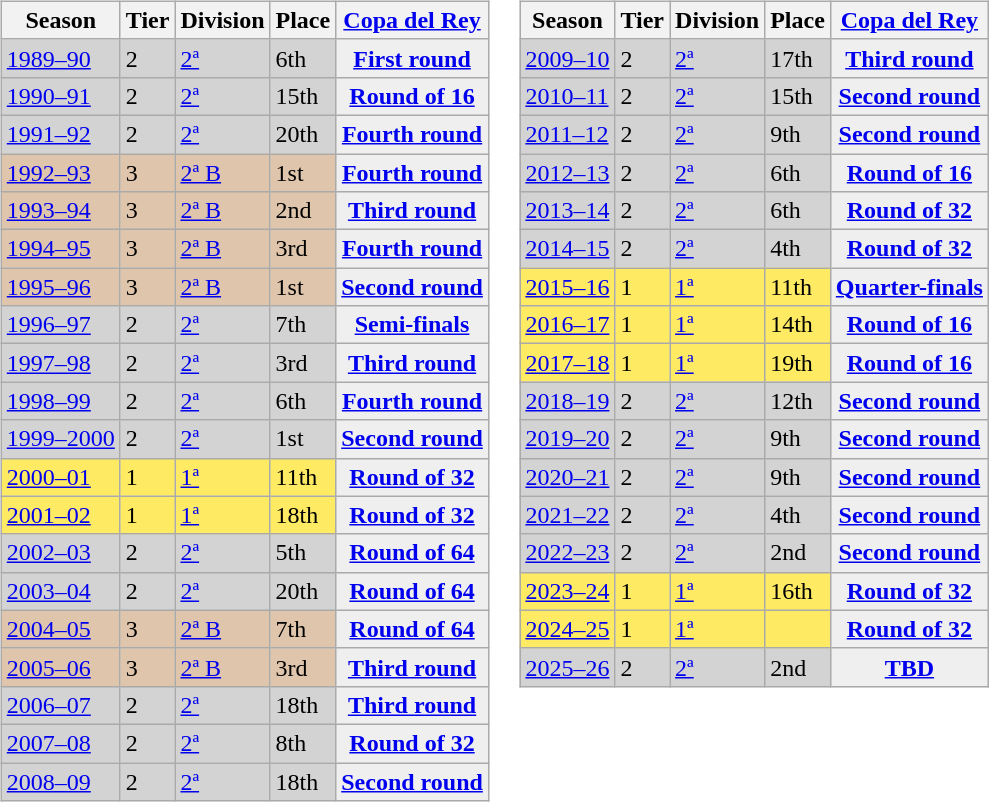<table>
<tr>
<td valign="top" width=0%><br><table class="wikitable">
<tr style="background:#f0f6fa;">
<th>Season</th>
<th>Tier</th>
<th>Division</th>
<th>Place</th>
<th><a href='#'>Copa del Rey</a></th>
</tr>
<tr>
<td style="background:#D3D3D3;"><a href='#'>1989–90</a></td>
<td style="background:#D3D3D3;">2</td>
<td style="background:#D3D3D3;"><a href='#'>2ª</a></td>
<td style="background:#D3D3D3;">6th</td>
<th style="background:#efefef;"><a href='#'>First round</a></th>
</tr>
<tr>
<td style="background:#D3D3D3;"><a href='#'>1990–91</a></td>
<td style="background:#D3D3D3;">2</td>
<td style="background:#D3D3D3;"><a href='#'>2ª</a></td>
<td style="background:#D3D3D3;">15th</td>
<th style="background:#efefef;"><a href='#'>Round of 16</a></th>
</tr>
<tr>
<td style="background:#D3D3D3;"><a href='#'>1991–92</a></td>
<td style="background:#D3D3D3;">2</td>
<td style="background:#D3D3D3;"><a href='#'>2ª</a></td>
<td style="background:#D3D3D3;">20th</td>
<th style="background:#efefef;"><a href='#'>Fourth round</a></th>
</tr>
<tr>
<td style="background:#DEC5AB;"><a href='#'>1992–93</a></td>
<td style="background:#DEC5AB;">3</td>
<td style="background:#DEC5AB;"><a href='#'>2ª B</a></td>
<td style="background:#DEC5AB;">1st</td>
<th style="background:#efefef;"><a href='#'>Fourth round</a></th>
</tr>
<tr>
<td style="background:#DEC5AB;"><a href='#'>1993–94</a></td>
<td style="background:#DEC5AB;">3</td>
<td style="background:#DEC5AB;"><a href='#'>2ª B</a></td>
<td style="background:#DEC5AB;">2nd</td>
<th style="background:#efefef;"><a href='#'>Third round</a></th>
</tr>
<tr>
<td style="background:#DEC5AB;"><a href='#'>1994–95</a></td>
<td style="background:#DEC5AB;">3</td>
<td style="background:#DEC5AB;"><a href='#'>2ª B</a></td>
<td style="background:#DEC5AB;">3rd</td>
<th style="background:#efefef;"><a href='#'>Fourth round</a></th>
</tr>
<tr>
<td style="background:#DEC5AB;"><a href='#'>1995–96</a></td>
<td style="background:#DEC5AB;">3</td>
<td style="background:#DEC5AB;"><a href='#'>2ª B</a></td>
<td style="background:#DEC5AB;">1st</td>
<th style="background:#efefef;"><a href='#'>Second round</a></th>
</tr>
<tr>
<td style="background:#D3D3D3;"><a href='#'>1996–97</a></td>
<td style="background:#D3D3D3;">2</td>
<td style="background:#D3D3D3;"><a href='#'>2ª</a></td>
<td style="background:#D3D3D3;">7th</td>
<th style="background:#efefef;"><a href='#'>Semi-finals</a></th>
</tr>
<tr>
<td style="background:#D3D3D3;"><a href='#'>1997–98</a></td>
<td style="background:#D3D3D3;">2</td>
<td style="background:#D3D3D3;"><a href='#'>2ª</a></td>
<td style="background:#D3D3D3;">3rd</td>
<th style="background:#efefef;"><a href='#'>Third round</a></th>
</tr>
<tr>
<td style="background:#D3D3D3;"><a href='#'>1998–99</a></td>
<td style="background:#D3D3D3;">2</td>
<td style="background:#D3D3D3;"><a href='#'>2ª</a></td>
<td style="background:#D3D3D3;">6th</td>
<th style="background:#efefef;"><a href='#'>Fourth round</a></th>
</tr>
<tr>
<td style="background:#D3D3D3;"><a href='#'>1999–2000</a></td>
<td style="background:#D3D3D3;">2</td>
<td style="background:#D3D3D3;"><a href='#'>2ª</a></td>
<td style="background:#D3D3D3;">1st</td>
<th style="background:#efefef;"><a href='#'>Second round</a></th>
</tr>
<tr>
<td style="background:#FFEA64;"><a href='#'>2000–01</a></td>
<td style="background:#FFEA64;">1</td>
<td style="background:#FFEA64;"><a href='#'>1ª</a></td>
<td style="background:#FFEA64;">11th</td>
<th style="background:#efefef;"><a href='#'>Round of 32</a></th>
</tr>
<tr>
<td style="background:#FFEA64;"><a href='#'>2001–02</a></td>
<td style="background:#FFEA64;">1</td>
<td style="background:#FFEA64;"><a href='#'>1ª</a></td>
<td style="background:#FFEA64;">18th</td>
<th style="background:#efefef;"><a href='#'>Round of 32</a></th>
</tr>
<tr>
<td style="background:#D3D3D3;"><a href='#'>2002–03</a></td>
<td style="background:#D3D3D3;">2</td>
<td style="background:#D3D3D3;"><a href='#'>2ª</a></td>
<td style="background:#D3D3D3;">5th</td>
<th style="background:#efefef;"><a href='#'>Round of 64</a></th>
</tr>
<tr>
<td style="background:#D3D3D3;"><a href='#'>2003–04</a></td>
<td style="background:#D3D3D3;">2</td>
<td style="background:#D3D3D3;"><a href='#'>2ª</a></td>
<td style="background:#D3D3D3;">20th</td>
<th style="background:#efefef;"><a href='#'>Round of 64</a></th>
</tr>
<tr>
<td style="background:#DEC5AB;"><a href='#'>2004–05</a></td>
<td style="background:#DEC5AB;">3</td>
<td style="background:#DEC5AB;"><a href='#'>2ª B</a></td>
<td style="background:#DEC5AB;">7th</td>
<th style="background:#efefef;"><a href='#'>Round of 64</a></th>
</tr>
<tr>
<td style="background:#DEC5AB;"><a href='#'>2005–06</a></td>
<td style="background:#DEC5AB;">3</td>
<td style="background:#DEC5AB;"><a href='#'>2ª B</a></td>
<td style="background:#DEC5AB;">3rd</td>
<th style="background:#efefef;"><a href='#'>Third round</a></th>
</tr>
<tr>
<td style="background:#D3D3D3;"><a href='#'>2006–07</a></td>
<td style="background:#D3D3D3;">2</td>
<td style="background:#D3D3D3;"><a href='#'>2ª</a></td>
<td style="background:#D3D3D3;">18th</td>
<th style="background:#efefef;"><a href='#'>Third round</a></th>
</tr>
<tr>
<td style="background:#D3D3D3;"><a href='#'>2007–08</a></td>
<td style="background:#D3D3D3;">2</td>
<td style="background:#D3D3D3;"><a href='#'>2ª</a></td>
<td style="background:#D3D3D3;">8th</td>
<th style="background:#efefef;"><a href='#'>Round of 32</a></th>
</tr>
<tr>
<td style="background:#D3D3D3;"><a href='#'>2008–09</a></td>
<td style="background:#D3D3D3;">2</td>
<td style="background:#D3D3D3;"><a href='#'>2ª</a></td>
<td style="background:#D3D3D3;">18th</td>
<th style="background:#efefef;"><a href='#'>Second round</a></th>
</tr>
</table>
</td>
<td valign="top" width=0%><br><table class="wikitable">
<tr style="background:#f0f6fa;">
<th>Season</th>
<th>Tier</th>
<th>Division</th>
<th>Place</th>
<th><a href='#'>Copa del Rey</a></th>
</tr>
<tr>
<td style="background:#D3D3D3;"><a href='#'>2009–10</a></td>
<td style="background:#D3D3D3;">2</td>
<td style="background:#D3D3D3;"><a href='#'>2ª</a></td>
<td style="background:#D3D3D3;">17th</td>
<th style="background:#efefef;"><a href='#'>Third round</a></th>
</tr>
<tr>
<td style="background:#D3D3D3;"><a href='#'>2010–11</a></td>
<td style="background:#D3D3D3;">2</td>
<td style="background:#D3D3D3;"><a href='#'>2ª</a></td>
<td style="background:#D3D3D3;">15th</td>
<th style="background:#efefef;"><a href='#'>Second round</a></th>
</tr>
<tr>
<td style="background:#D3D3D3;"><a href='#'>2011–12</a></td>
<td style="background:#D3D3D3;">2</td>
<td style="background:#D3D3D3;"><a href='#'>2ª</a></td>
<td style="background:#D3D3D3;">9th</td>
<th style="background:#efefef;"><a href='#'>Second round</a></th>
</tr>
<tr>
<td style="background:#D3D3D3;"><a href='#'>2012–13</a></td>
<td style="background:#D3D3D3;">2</td>
<td style="background:#D3D3D3;"><a href='#'>2ª</a></td>
<td style="background:#D3D3D3;">6th</td>
<th style="background:#efefef;"><a href='#'>Round of 16</a></th>
</tr>
<tr>
<td style="background:#D3D3D3;"><a href='#'>2013–14</a></td>
<td style="background:#D3D3D3;">2</td>
<td style="background:#D3D3D3;"><a href='#'>2ª</a></td>
<td style="background:#D3D3D3;">6th</td>
<th style="background:#efefef;"><a href='#'>Round of 32</a></th>
</tr>
<tr>
<td style="background:#D3D3D3;"><a href='#'>2014–15</a></td>
<td style="background:#D3D3D3;">2</td>
<td style="background:#D3D3D3;"><a href='#'>2ª</a></td>
<td style="background:#D3D3D3;">4th</td>
<th style="background:#efefef;"><a href='#'>Round of 32</a></th>
</tr>
<tr>
<td style="background:#FFEA64;"><a href='#'>2015–16</a></td>
<td style="background:#FFEA64;">1</td>
<td style="background:#FFEA64;"><a href='#'>1ª</a></td>
<td style="background:#FFEA64;">11th</td>
<th style="background:#efefef;"><a href='#'>Quarter-finals</a></th>
</tr>
<tr>
<td style="background:#FFEA64;"><a href='#'>2016–17</a></td>
<td style="background:#FFEA64;">1</td>
<td style="background:#FFEA64;"><a href='#'>1ª</a></td>
<td style="background:#FFEA64;">14th</td>
<th style="background:#efefef;"><a href='#'>Round of 16</a></th>
</tr>
<tr>
<td style="background:#FFEA64;"><a href='#'>2017–18</a></td>
<td style="background:#FFEA64;">1</td>
<td style="background:#FFEA64;"><a href='#'>1ª</a></td>
<td style="background:#FFEA64;">19th</td>
<th style="background:#efefef;"><a href='#'>Round of 16</a></th>
</tr>
<tr>
<td style="background:#D3D3D3;"><a href='#'>2018–19</a></td>
<td style="background:#D3D3D3;">2</td>
<td style="background:#D3D3D3;"><a href='#'>2ª</a></td>
<td style="background:#D3D3D3;">12th</td>
<th style="background:#efefef;"><a href='#'>Second round</a></th>
</tr>
<tr>
<td style="background:#D3D3D3;"><a href='#'>2019–20</a></td>
<td style="background:#D3D3D3;">2</td>
<td style="background:#D3D3D3;"><a href='#'>2ª</a></td>
<td style="background:#D3D3D3;">9th</td>
<th style="background:#efefef;"><a href='#'>Second round</a></th>
</tr>
<tr>
<td style="background:#D3D3D3;"><a href='#'>2020–21</a></td>
<td style="background:#D3D3D3;">2</td>
<td style="background:#D3D3D3;"><a href='#'>2ª</a></td>
<td style="background:#D3D3D3;">9th</td>
<th style="background:#efefef;"><a href='#'>Second round</a></th>
</tr>
<tr>
<td style="background:#D3D3D3;"><a href='#'>2021–22</a></td>
<td style="background:#D3D3D3;">2</td>
<td style="background:#D3D3D3;"><a href='#'>2ª</a></td>
<td style="background:#D3D3D3;">4th</td>
<th style="background:#efefef;"><a href='#'>Second round</a></th>
</tr>
<tr>
<td style="background:#D3D3D3;"><a href='#'>2022–23</a></td>
<td style="background:#D3D3D3;">2</td>
<td style="background:#D3D3D3;"><a href='#'>2ª</a></td>
<td style="background:#D3D3D3;">2nd</td>
<th style="background:#efefef;"><a href='#'>Second round</a></th>
</tr>
<tr>
<td style="background:#FFEA64;"><a href='#'>2023–24</a></td>
<td style="background:#FFEA64;">1</td>
<td style="background:#FFEA64;"><a href='#'>1ª</a></td>
<td style="background:#FFEA64;">16th</td>
<th style="background:#efefef;"><a href='#'>Round of 32</a></th>
</tr>
<tr>
<td style="background:#FFEA64;"><a href='#'>2024–25</a></td>
<td style="background:#FFEA64;">1</td>
<td style="background:#FFEA64;"><a href='#'>1ª</a></td>
<td style="background:#FFEA64;"></td>
<th style="background:#efefef;"><a href='#'>Round of 32</a></th>
</tr>
<tr>
<td style="background:#D3D3D3;"><a href='#'>2025–26</a></td>
<td style="background:#D3D3D3;">2</td>
<td style="background:#D3D3D3;"><a href='#'>2ª</a></td>
<td style="background:#D3D3D3;">2nd</td>
<th style="background:#efefef;"><a href='#'>TBD</a></th>
</tr>
</table>
</td>
</tr>
</table>
